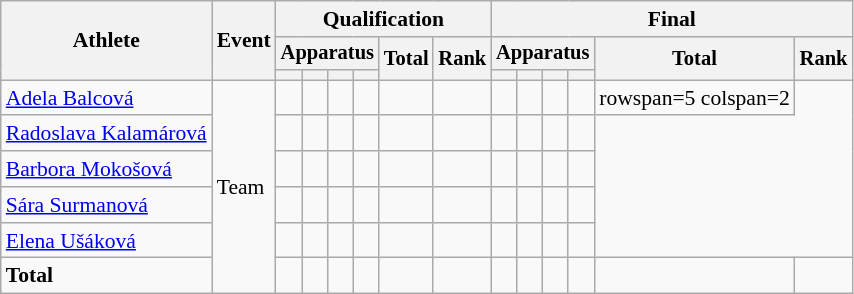<table class="wikitable" style="font-size:90%">
<tr>
<th rowspan=3>Athlete</th>
<th rowspan=3>Event</th>
<th colspan=6>Qualification</th>
<th colspan=6>Final</th>
</tr>
<tr style="font-size:95%">
<th colspan=4>Apparatus</th>
<th rowspan=2>Total</th>
<th rowspan=2>Rank</th>
<th colspan=4>Apparatus</th>
<th rowspan=2>Total</th>
<th rowspan=2>Rank</th>
</tr>
<tr style="font-size:95%">
<th></th>
<th></th>
<th></th>
<th></th>
<th></th>
<th></th>
<th></th>
<th></th>
</tr>
<tr align=center>
<td align=left><a href='#'>Adela Balcová</a></td>
<td align=left rowspan=6>Team</td>
<td></td>
<td></td>
<td></td>
<td></td>
<td></td>
<td></td>
<td></td>
<td></td>
<td></td>
<td></td>
<td>rowspan=5 colspan=2</td>
</tr>
<tr align=center>
<td align=left><a href='#'>Radoslava Kalamárová</a></td>
<td></td>
<td></td>
<td></td>
<td></td>
<td></td>
<td></td>
<td></td>
<td></td>
<td></td>
<td></td>
</tr>
<tr align=center>
<td align=left><a href='#'>Barbora Mokošová</a></td>
<td></td>
<td></td>
<td></td>
<td></td>
<td></td>
<td></td>
<td></td>
<td></td>
<td></td>
<td></td>
</tr>
<tr align=center>
<td align=left><a href='#'>Sára Surmanová</a></td>
<td></td>
<td></td>
<td></td>
<td></td>
<td></td>
<td></td>
<td></td>
<td></td>
<td></td>
<td></td>
</tr>
<tr align=center>
<td align=left><a href='#'>Elena Ušáková</a></td>
<td></td>
<td></td>
<td></td>
<td></td>
<td></td>
<td></td>
<td></td>
<td></td>
<td></td>
<td></td>
</tr>
<tr align=center>
<td align=left><strong>Total</strong></td>
<td></td>
<td></td>
<td></td>
<td></td>
<td></td>
<td></td>
<td></td>
<td></td>
<td></td>
<td></td>
<td></td>
<td></td>
</tr>
</table>
